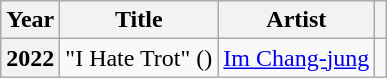<table class="wikitable sortable plainrowheaders">
<tr>
<th scope="col">Year</th>
<th scope="col">Title</th>
<th scope="col">Artist</th>
<th scope="col" class="unsortable"></th>
</tr>
<tr>
<th scope="row">2022</th>
<td>"I Hate Trot" ()</td>
<td><a href='#'>Im Chang-jung</a></td>
<td style="text-align:center"></td>
</tr>
</table>
